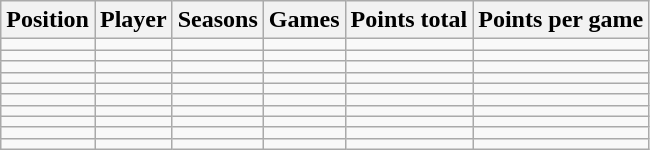<table class="wikitable">
<tr>
<th>Position</th>
<th>Player</th>
<th>Seasons</th>
<th>Games</th>
<th>Points total</th>
<th>Points per game</th>
</tr>
<tr>
<td></td>
<td></td>
<td></td>
<td></td>
<td></td>
<td></td>
</tr>
<tr>
<td></td>
<td></td>
<td></td>
<td></td>
<td></td>
<td></td>
</tr>
<tr>
<td></td>
<td></td>
<td></td>
<td></td>
<td></td>
<td></td>
</tr>
<tr>
<td></td>
<td></td>
<td></td>
<td></td>
<td></td>
<td></td>
</tr>
<tr>
<td></td>
<td></td>
<td></td>
<td></td>
<td></td>
<td></td>
</tr>
<tr>
<td></td>
<td></td>
<td></td>
<td></td>
<td></td>
<td></td>
</tr>
<tr>
<td></td>
<td></td>
<td></td>
<td></td>
<td></td>
<td></td>
</tr>
<tr>
<td></td>
<td></td>
<td></td>
<td></td>
<td></td>
<td></td>
</tr>
<tr>
<td></td>
<td></td>
<td></td>
<td></td>
<td></td>
<td></td>
</tr>
<tr>
<td></td>
<td></td>
<td></td>
<td></td>
<td></td>
<td></td>
</tr>
</table>
